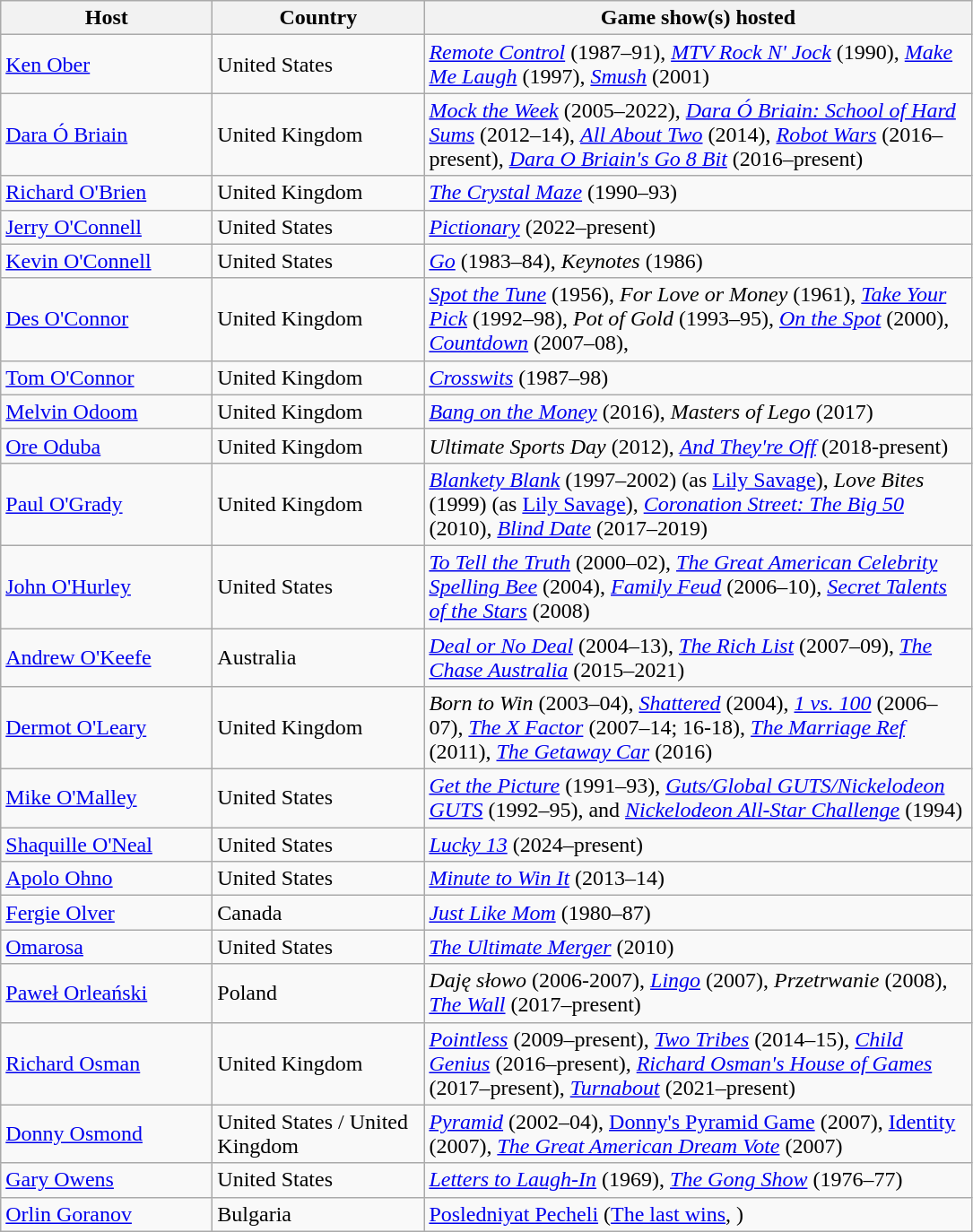<table class="wikitable sortable">
<tr ">
<th style="width:150px;">Host</th>
<th style="width:150px;">Country</th>
<th style="width:400px;">Game show(s) hosted</th>
</tr>
<tr>
<td><a href='#'>Ken Ober</a></td>
<td>United States</td>
<td><em><a href='#'>Remote Control</a></em> (1987–91), <em><a href='#'>MTV Rock N' Jock</a></em> (1990), <em><a href='#'>Make Me Laugh</a></em> (1997), <em><a href='#'>Smush</a></em> (2001)</td>
</tr>
<tr>
<td><a href='#'>Dara Ó Briain</a></td>
<td>United Kingdom</td>
<td><em><a href='#'>Mock the Week</a></em> (2005–2022), <em><a href='#'>Dara Ó Briain: School of Hard Sums</a></em> (2012–14), <em><a href='#'>All About Two</a></em> (2014), <em><a href='#'>Robot Wars</a></em> (2016–present), <em><a href='#'>Dara O Briain's Go 8 Bit</a></em> (2016–present)</td>
</tr>
<tr>
<td><a href='#'>Richard O'Brien</a></td>
<td>United Kingdom</td>
<td><em><a href='#'>The Crystal Maze</a></em> (1990–93)</td>
</tr>
<tr>
<td><a href='#'>Jerry O'Connell</a></td>
<td>United States</td>
<td><em><a href='#'>Pictionary</a></em> (2022–present)</td>
</tr>
<tr>
<td><a href='#'>Kevin O'Connell</a></td>
<td>United States</td>
<td><em><a href='#'>Go</a></em> (1983–84), <em>Keynotes</em> (1986)</td>
</tr>
<tr>
<td><a href='#'>Des O'Connor</a></td>
<td>United Kingdom</td>
<td><em><a href='#'>Spot the Tune</a></em> (1956), <em>For Love or Money</em> (1961), <em><a href='#'>Take Your Pick</a></em> (1992–98), <em>Pot of Gold</em> (1993–95), <em><a href='#'>On the Spot</a></em> (2000), <em><a href='#'>Countdown</a></em> (2007–08),</td>
</tr>
<tr>
<td><a href='#'>Tom O'Connor</a></td>
<td>United Kingdom</td>
<td><em><a href='#'>Crosswits</a></em> (1987–98)</td>
</tr>
<tr>
<td><a href='#'>Melvin Odoom</a></td>
<td>United Kingdom</td>
<td><em><a href='#'>Bang on the Money</a></em> (2016), <em>Masters of Lego</em> (2017)</td>
</tr>
<tr>
<td><a href='#'>Ore Oduba</a></td>
<td>United Kingdom</td>
<td><em>Ultimate Sports Day</em> (2012), <em><a href='#'>And They're Off</a></em> (2018-present)</td>
</tr>
<tr>
<td><a href='#'>Paul O'Grady</a></td>
<td>United Kingdom</td>
<td><em><a href='#'>Blankety Blank</a></em> (1997–2002) (as <a href='#'>Lily Savage</a>), <em>Love Bites</em> (1999) (as <a href='#'>Lily Savage</a>), <em><a href='#'>Coronation Street: The Big 50</a></em> (2010), <em><a href='#'>Blind Date</a></em> (2017–2019)</td>
</tr>
<tr>
<td><a href='#'>John O'Hurley</a></td>
<td>United States</td>
<td><em><a href='#'>To Tell the Truth</a></em> (2000–02), <em><a href='#'>The Great American Celebrity Spelling Bee</a></em> (2004), <em><a href='#'>Family Feud</a></em> (2006–10), <em><a href='#'>Secret Talents of the Stars</a></em> (2008)</td>
</tr>
<tr>
<td><a href='#'>Andrew O'Keefe</a></td>
<td>Australia</td>
<td><em><a href='#'>Deal or No Deal</a></em> (2004–13), <em><a href='#'>The Rich List</a></em> (2007–09), <em><a href='#'>The Chase Australia</a></em> (2015–2021)</td>
</tr>
<tr>
<td><a href='#'>Dermot O'Leary</a></td>
<td>United Kingdom</td>
<td><em>Born to Win</em> (2003–04), <em><a href='#'>Shattered</a></em> (2004), <em><a href='#'>1 vs. 100</a></em> (2006–07), <em><a href='#'>The X Factor</a></em> (2007–14; 16-18), <em><a href='#'>The Marriage Ref</a></em> (2011), <em><a href='#'>The Getaway Car</a></em> (2016)</td>
</tr>
<tr>
<td><a href='#'>Mike O'Malley</a></td>
<td>United States</td>
<td><em><a href='#'>Get the Picture</a></em> (1991–93), <em><a href='#'>Guts/Global GUTS/Nickelodeon GUTS</a></em> (1992–95), and <em><a href='#'>Nickelodeon All-Star Challenge</a></em> (1994)</td>
</tr>
<tr>
<td><a href='#'>Shaquille O'Neal</a></td>
<td>United States</td>
<td><em><a href='#'>Lucky 13</a></em> (2024–present)</td>
</tr>
<tr>
<td><a href='#'>Apolo Ohno</a></td>
<td>United States</td>
<td><em><a href='#'>Minute to Win It</a></em> (2013–14)</td>
</tr>
<tr>
<td><a href='#'>Fergie Olver</a></td>
<td>Canada</td>
<td><em><a href='#'>Just Like Mom</a></em> (1980–87)</td>
</tr>
<tr>
<td><a href='#'>Omarosa</a></td>
<td>United States</td>
<td><em><a href='#'>The Ultimate Merger</a></em> (2010)</td>
</tr>
<tr>
<td><a href='#'>Paweł Orleański</a></td>
<td>Poland</td>
<td><em>Daję słowo</em> (2006-2007), <em><a href='#'>Lingo</a></em> (2007), <em>Przetrwanie</em> (2008), <em><a href='#'>The Wall</a></em> (2017–present)</td>
</tr>
<tr>
<td><a href='#'>Richard Osman</a></td>
<td>United Kingdom</td>
<td><em><a href='#'>Pointless</a></em> (2009–present), <em><a href='#'>Two Tribes</a></em> (2014–15), <em><a href='#'>Child Genius</a></em> (2016–present), <em><a href='#'>Richard Osman's House of Games</a></em> (2017–present), <em><a href='#'>Turnabout</a></em> (2021–present)</td>
</tr>
<tr>
<td><a href='#'>Donny Osmond</a></td>
<td>United States / United Kingdom</td>
<td><em><a href='#'>Pyramid</a></em> (2002–04), <a href='#'>Donny's Pyramid Game</a> (2007), <a href='#'>Identity</a> (2007), <em><a href='#'>The Great American Dream Vote</a></em> (2007)</td>
</tr>
<tr>
<td><a href='#'>Gary Owens</a></td>
<td>United States</td>
<td><em><a href='#'>Letters to Laugh-In</a></em> (1969), <em><a href='#'>The Gong Show</a></em> (1976–77)</td>
</tr>
<tr>
<td><a href='#'>Orlin Goranov</a></td>
<td>Bulgaria</td>
<td><a href='#'>Posledniyat Pecheli</a> (<a href='#'>The last wins</a>, )</td>
</tr>
</table>
